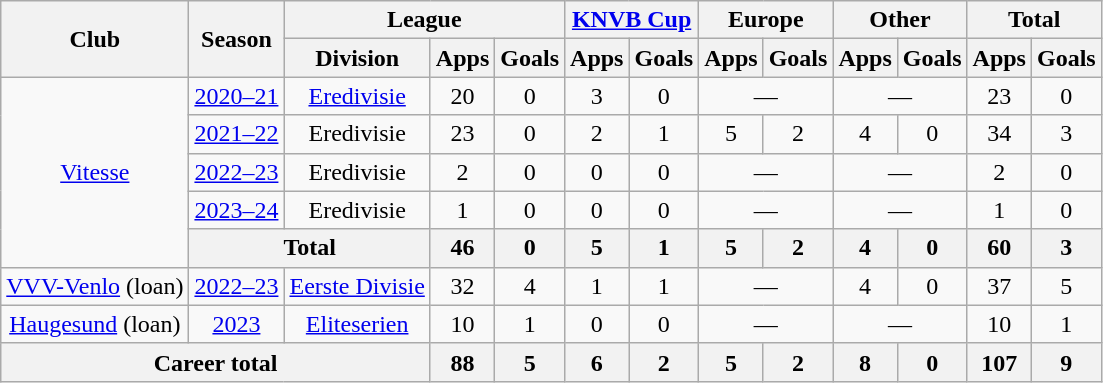<table class="wikitable" style="text-align:center">
<tr>
<th rowspan="2">Club</th>
<th rowspan="2">Season</th>
<th colspan="3">League</th>
<th colspan="2"><a href='#'>KNVB Cup</a></th>
<th colspan="2">Europe</th>
<th colspan="2">Other</th>
<th colspan="2">Total</th>
</tr>
<tr>
<th>Division</th>
<th>Apps</th>
<th>Goals</th>
<th>Apps</th>
<th>Goals</th>
<th>Apps</th>
<th>Goals</th>
<th>Apps</th>
<th>Goals</th>
<th>Apps</th>
<th>Goals</th>
</tr>
<tr>
<td rowspan="5"><a href='#'>Vitesse</a></td>
<td><a href='#'>2020–21</a></td>
<td><a href='#'>Eredivisie</a></td>
<td>20</td>
<td>0</td>
<td>3</td>
<td>0</td>
<td colspan="2">—</td>
<td colspan="2">—</td>
<td>23</td>
<td>0</td>
</tr>
<tr>
<td><a href='#'>2021–22</a></td>
<td>Eredivisie</td>
<td>23</td>
<td>0</td>
<td>2</td>
<td>1</td>
<td>5</td>
<td>2</td>
<td>4</td>
<td>0</td>
<td>34</td>
<td>3</td>
</tr>
<tr>
<td><a href='#'>2022–23</a></td>
<td>Eredivisie</td>
<td>2</td>
<td>0</td>
<td>0</td>
<td>0</td>
<td colspan="2">—</td>
<td colspan="2">—</td>
<td>2</td>
<td>0</td>
</tr>
<tr>
<td><a href='#'>2023–24</a></td>
<td>Eredivisie</td>
<td>1</td>
<td>0</td>
<td>0</td>
<td>0</td>
<td colspan="2">—</td>
<td colspan="2">—</td>
<td>1</td>
<td>0</td>
</tr>
<tr>
<th colspan="2">Total</th>
<th>46</th>
<th>0</th>
<th>5</th>
<th>1</th>
<th>5</th>
<th>2</th>
<th>4</th>
<th>0</th>
<th>60</th>
<th>3</th>
</tr>
<tr>
<td><a href='#'>VVV-Venlo</a> (loan)</td>
<td><a href='#'>2022–23</a></td>
<td><a href='#'>Eerste Divisie</a></td>
<td>32</td>
<td>4</td>
<td>1</td>
<td>1</td>
<td colspan="2">—</td>
<td>4</td>
<td>0</td>
<td>37</td>
<td>5</td>
</tr>
<tr>
<td><a href='#'>Haugesund</a> (loan)</td>
<td><a href='#'>2023</a></td>
<td><a href='#'>Eliteserien</a></td>
<td>10</td>
<td>1</td>
<td>0</td>
<td>0</td>
<td colspan="2">—</td>
<td colspan="2">—</td>
<td>10</td>
<td>1</td>
</tr>
<tr>
<th colspan="3">Career total</th>
<th>88</th>
<th>5</th>
<th>6</th>
<th>2</th>
<th>5</th>
<th>2</th>
<th>8</th>
<th>0</th>
<th>107</th>
<th>9</th>
</tr>
</table>
